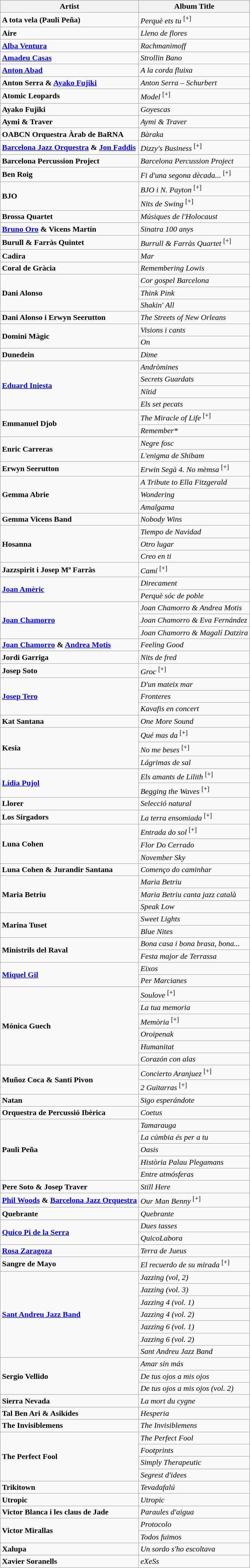<table class="wikitable">
<tr>
<th>Artist</th>
<th>Album Title</th>
</tr>
<tr>
<td><strong>A tota vela (Pauli Peña)</strong></td>
<td><em>Perquè ets tu</em> <sup>[+]</sup></td>
</tr>
<tr>
<td><strong>Aire</strong></td>
<td><em>Lleno de flores</em></td>
</tr>
<tr>
<td><strong><a href='#'>Alba Ventura</a></strong></td>
<td><em>Rachmanimoff</em></td>
</tr>
<tr>
<td><strong><a href='#'>Amadeu Casas</a></strong></td>
<td><em>Strollin Bano</em></td>
</tr>
<tr>
<td><strong><a href='#'>Anton Abad</a></strong></td>
<td><em>A la corda fluixa</em></td>
</tr>
<tr>
<td><strong>Anton Serra & <a href='#'>Ayako Fujiki</a></strong></td>
<td><em>Anton Serra – Schurbert</em></td>
</tr>
<tr>
<td><strong>Atomic Leopards</strong></td>
<td><em>Model</em>  <sup>[+]</sup></td>
</tr>
<tr>
<td><strong>Ayako Fujiki</strong></td>
<td><em>Goyescas</em></td>
</tr>
<tr>
<td><strong>Aymi & Traver</strong></td>
<td><em>Aymi & Traver</em></td>
</tr>
<tr>
<td><strong>OABCN Orquestra Àrab de BaRNA</strong></td>
<td><em>Bàraka</em></td>
</tr>
<tr>
<td><strong><a href='#'>Barcelona Jazz Orquestra</a> & <a href='#'>Jon Faddis</a></strong></td>
<td><em>Dizzy's Business</em>  <sup>[+]</sup></td>
</tr>
<tr>
<td><strong>Barcelona Percussion Project</strong></td>
<td><em>Barcelona Percussion Project</em></td>
</tr>
<tr>
<td><strong>Ben Roig</strong></td>
<td><em>Fi d'una segona dècada...</em>  <sup>[+]</sup></td>
</tr>
<tr>
<td rowspan="2"><strong>BJO</strong></td>
<td><em>BJO i N. Payton</em>  <sup>[+]</sup></td>
</tr>
<tr>
<td><em>Nits de Swing</em>  <sup>[+]</sup></td>
</tr>
<tr>
<td><strong>Brossa Quartet</strong></td>
<td><em>Músiques de l'Holocaust</em></td>
</tr>
<tr>
<td><strong><a href='#'>Bruno Oro</a> & Vicens Martín</strong></td>
<td><em>Sinatra 100 anys</em></td>
</tr>
<tr>
<td><strong>Burull & Farràs Quintet</strong></td>
<td><em>Burrull & Farràs Quartet</em>  <sup>[+]</sup></td>
</tr>
<tr>
<td><strong>Cadira</strong></td>
<td><em>Mar</em></td>
</tr>
<tr>
<td><strong>Coral de Gràcia</strong></td>
<td><em>Remembering Lowis</em></td>
</tr>
<tr>
<td rowspan="3"><strong>Dani Alonso</strong></td>
<td><em>Cor gospel Barcelona</em></td>
</tr>
<tr>
<td><em>Think Pink</em></td>
</tr>
<tr>
<td><em>Shakin' All</em></td>
</tr>
<tr>
<td><strong>Dani Alonso i Erwyn Seerutton</strong></td>
<td><em>The Streets of New Orleans</em></td>
</tr>
<tr>
<td rowspan="2"><strong>Domini Màgic</strong></td>
<td><em>Visions i cants</em></td>
</tr>
<tr>
<td><em>On</em></td>
</tr>
<tr>
<td><strong>Dunedein</strong></td>
<td><em>Dime</em></td>
</tr>
<tr>
<td rowspan="4"><strong><a href='#'>Eduard Iniesta</a></strong></td>
<td><em>Andròmines</em></td>
</tr>
<tr>
<td><em>Secrets Guardats</em></td>
</tr>
<tr>
<td><em>Nítid</em></td>
</tr>
<tr>
<td><em>Els set pecats</em></td>
</tr>
<tr>
<td rowspan="2"><strong>Emmanuel Djob</strong></td>
<td><em>The Miracle of Life</em>  <sup>[+]</sup></td>
</tr>
<tr>
<td><em>Remember*</em></td>
</tr>
<tr>
<td rowspan="2"><strong>Enric Carreras</strong></td>
<td><em>Negre fosc</em></td>
</tr>
<tr>
<td><em>L'enigma de Shibam</em></td>
</tr>
<tr>
<td><strong>Erwyn Seerutton</strong></td>
<td><em>Erwin Segà 4. No mèmsa</em>  <sup>[+]</sup></td>
</tr>
<tr>
<td rowspan="3"><strong>Gemma Abrie</strong></td>
<td><em>A Tribute to Ella Fitzgerald</em></td>
</tr>
<tr>
<td><em>Wondering</em></td>
</tr>
<tr>
<td><em>Amalgama</em></td>
</tr>
<tr>
<td><strong>Gemma Vicens Band</strong></td>
<td><em>Nobody Wins</em></td>
</tr>
<tr>
<td rowspan="3"><strong>Hosanna</strong></td>
<td><em>Tiempo de Navidad</em></td>
</tr>
<tr>
<td><em>Otro lugar</em></td>
</tr>
<tr>
<td><em>Creo en ti</em></td>
</tr>
<tr>
<td><strong>Jazzspirit i Josep Mª Farràs</strong></td>
<td><em>Camí</em>  <sup>[+]</sup></td>
</tr>
<tr>
<td rowspan="2"><strong><a href='#'>Joan Amèric</a></strong></td>
<td><em>Direcament</em></td>
</tr>
<tr>
<td><em>Perquè sóc de poble</em></td>
</tr>
<tr>
<td rowspan="3"><strong><a href='#'>Joan Chamorro</a></strong></td>
<td><em>Joan Chamorro & Andrea Motis</em></td>
</tr>
<tr>
<td><em>Joan Chamorro & Eva Fernández</em></td>
</tr>
<tr>
<td><em>Joan Chamorro & Magalí Datzira</em></td>
</tr>
<tr>
<td><strong><a href='#'>Joan Chamorro</a> & <a href='#'>Andrea Motis</a></strong></td>
<td><em>Feeling Good</em></td>
</tr>
<tr>
<td><strong>Jordi Garriga</strong></td>
<td><em>Nits de fred</em></td>
</tr>
<tr>
<td><strong>Josep Soto</strong></td>
<td><em>Groc</em>  <sup>[+]</sup></td>
</tr>
<tr>
<td rowspan="3"><strong><a href='#'>Josep Tero</a></strong></td>
<td><em>D'un mateix mar</em></td>
</tr>
<tr>
<td><em>Fronteres</em></td>
</tr>
<tr>
<td><em>Kavafis en concert</em></td>
</tr>
<tr>
<td><strong>Kat Santana</strong></td>
<td><em>One More Sound</em></td>
</tr>
<tr>
<td rowspan="3"><strong>Kesia</strong></td>
<td><em>Qué mas da</em>  <sup>[+]</sup></td>
</tr>
<tr>
<td><em>No me beses</em>  <sup>[+]</sup></td>
</tr>
<tr>
<td><em>Lágrimas de sal</em></td>
</tr>
<tr>
<td rowspan="2"><strong><a href='#'>Lídia Pujol</a></strong></td>
<td><em>Els amants de Lilith</em>  <sup>[+]</sup></td>
</tr>
<tr>
<td><em>Begging the Waves</em>  <sup>[+]</sup></td>
</tr>
<tr>
<td><strong>Llorer</strong></td>
<td><em>Selecció natural</em></td>
</tr>
<tr>
<td><strong>Los Sirgadors</strong></td>
<td><em>La terra ensomiada</em>  <sup>[+]</sup></td>
</tr>
<tr>
<td rowspan="3"><strong>Luna Cohen</strong></td>
<td><em>Entrada do sol</em>  <sup>[+]</sup></td>
</tr>
<tr>
<td><em>Flor Do Cerrado</em></td>
</tr>
<tr>
<td><em>November Sky</em></td>
</tr>
<tr>
<td><strong>Luna Cohen & Jurandir Santana</strong></td>
<td><em>Començo do caminhar</em></td>
</tr>
<tr>
<td rowspan="3"><strong>Maria Betriu</strong></td>
<td><em>Maria Betriu</em></td>
</tr>
<tr>
<td><em>Maria Betriu canta jazz català</em></td>
</tr>
<tr>
<td><em>Speak Low</em></td>
</tr>
<tr>
<td rowspan="2"><strong>Marina Tuset</strong></td>
<td><em>Sweet Lights</em></td>
</tr>
<tr>
<td><em>Blue Nites</em></td>
</tr>
<tr>
<td rowspan="2"><strong>Ministrils del Raval</strong></td>
<td><em>Bona casa i bona brasa, bona...</em></td>
</tr>
<tr>
<td><em>Festa major de Terrassa</em></td>
</tr>
<tr>
<td rowspan="2"><strong><a href='#'>Miquel Gil</a></strong></td>
<td><em>Eixos</em></td>
</tr>
<tr>
<td><em>Per Marcianes</em></td>
</tr>
<tr>
<td rowspan="6"><strong>Mónica Guech</strong></td>
<td><em>Soulove</em>  <sup>[+]</sup></td>
</tr>
<tr>
<td><em>La tua memoria</em></td>
</tr>
<tr>
<td><em>Memòria</em>  <sup>[+]</sup></td>
</tr>
<tr>
<td><em>Oroipenak</em></td>
</tr>
<tr>
<td><em>Humanitat</em></td>
</tr>
<tr>
<td><em>Corazón con alas</em></td>
</tr>
<tr>
<td rowspan="2"><strong>Muñoz Coca & Santi Pivon</strong></td>
<td><em>Concierto Aranjuez</em>  <sup>[+]</sup></td>
</tr>
<tr>
<td><em>2 Guitarras</em>  <sup>[+]</sup></td>
</tr>
<tr>
<td><strong>Natan</strong></td>
<td><em>Sigo esperándote</em></td>
</tr>
<tr>
<td><strong>Orquestra de Percussió Ibèrica</strong></td>
<td><em>Coetus</em></td>
</tr>
<tr>
<td rowspan="5"><strong>Pauli Peña</strong></td>
<td><em>Tamarauga</em></td>
</tr>
<tr>
<td><em>La cúmbia és per a tu</em></td>
</tr>
<tr>
<td><em>Oasis</em></td>
</tr>
<tr>
<td><em>Història Palau Plegamans</em></td>
</tr>
<tr>
<td><em>Entre atmósferas</em></td>
</tr>
<tr>
<td><strong>Pere Soto & Josep Traver</strong></td>
<td><em>Still Here</em></td>
</tr>
<tr>
<td><strong><a href='#'>Phil Woods</a> & <a href='#'>Barcelona Jazz Orquestra</a></strong></td>
<td><em>Our Man Benny</em>  <sup>[+]</sup></td>
</tr>
<tr>
<td><strong>Quebrante</strong></td>
<td><em>Quebrante</em></td>
</tr>
<tr>
<td rowspan="2"><strong><a href='#'>Quico Pi de la Serra</a></strong></td>
<td><em>Dues tasses</em></td>
</tr>
<tr>
<td><em>QuicoLabora</em></td>
</tr>
<tr>
<td><strong><a href='#'>Rosa Zaragoza</a></strong></td>
<td><em>Terra de Jueus</em></td>
</tr>
<tr>
<td><strong>Sangre de Mayo</strong></td>
<td><em>El recuerdo de su mirada</em>  <sup>[+]</sup></td>
</tr>
<tr>
<td rowspan="7"><strong><a href='#'>Sant Andreu Jazz Band</a></strong></td>
<td><em>Jazzing (vol, 2)</em></td>
</tr>
<tr>
<td><em>Jazzing (vol. 3)</em></td>
</tr>
<tr>
<td><em>Jazzing 4 (vol. 1)</em></td>
</tr>
<tr>
<td><em>Jazzing 4 (vol. 2)</em></td>
</tr>
<tr>
<td><em>Jazzing 6 (vol. 1)</em></td>
</tr>
<tr>
<td><em>Jazzing 6 (vol. 2)</em></td>
</tr>
<tr>
<td><em>Sant Andreu Jazz Band</em></td>
</tr>
<tr>
<td rowspan="3"><strong>Sergio Vellido</strong></td>
<td><em>Amar sin más</em></td>
</tr>
<tr>
<td><em>De tus ojos a mis ojos</em></td>
</tr>
<tr>
<td><em>De tus ojos a mis ojos (vol. 2)</em></td>
</tr>
<tr>
<td><strong>Sierra Nevada</strong></td>
<td><em>La mort du cygne</em></td>
</tr>
<tr>
<td><strong>Tal Ben Ari & Asikides</strong></td>
<td><em>Hesperia</em></td>
</tr>
<tr>
<td><strong>The Invisiblemens</strong></td>
<td><em>The Invisiblemens</em></td>
</tr>
<tr>
<td rowspan="4"><strong>The Perfect Fool</strong></td>
<td><em>The Perfect Fool</em></td>
</tr>
<tr>
<td><em>Footprints</em></td>
</tr>
<tr>
<td><em>Simply Therapeutic</em></td>
</tr>
<tr>
<td><em>Segrest d'idees</em></td>
</tr>
<tr>
<td><strong>Trikitown</strong></td>
<td><em>Tevadafalú</em></td>
</tr>
<tr>
<td><strong>Utropic</strong></td>
<td><em>Utropic</em></td>
</tr>
<tr>
<td><strong>Victor Blanca i les claus de Jade</strong></td>
<td><em>Paraules d'aigua</em></td>
</tr>
<tr>
<td rowspan="2"><strong>Victor Mirallas</strong></td>
<td><em>Protocolo</em></td>
</tr>
<tr>
<td><em>Todos fuimos</em></td>
</tr>
<tr>
<td><strong>Xalupa</strong></td>
<td><em>Un sordo s'ho escoltava</em></td>
</tr>
<tr>
<td><strong>Xavier Soranells</strong></td>
<td><em>eXeSs</em></td>
</tr>
</table>
